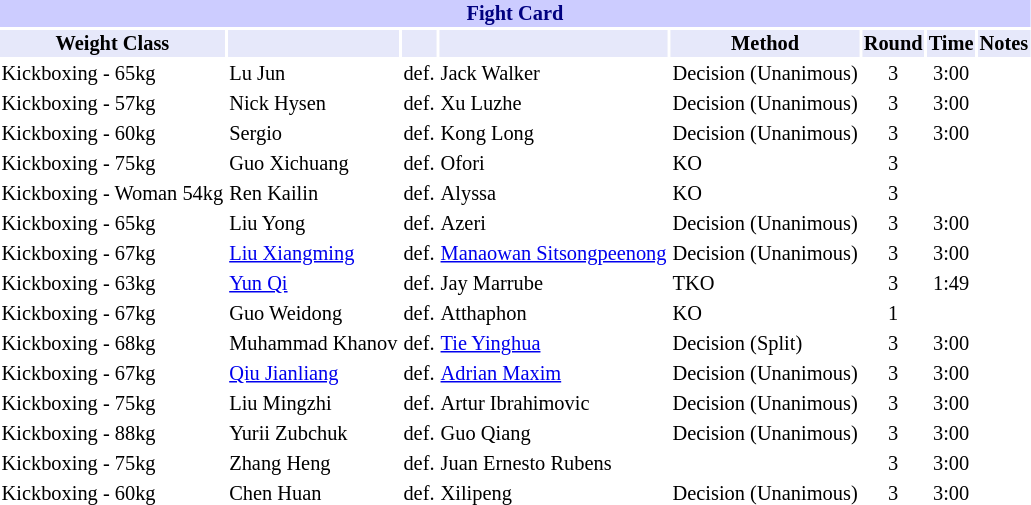<table class="toccolours" style="font-size: 85%;">
<tr>
<th colspan="8" style="background-color: #ccf; color: #000080; text-align: center;"><strong>Fight Card</strong></th>
</tr>
<tr>
<th colspan="1" style="background-color: #E6E8FA; color: #000000; text-align: center;">Weight Class</th>
<th colspan="1" style="background-color: #E6E8FA; color: #000000; text-align: center;"></th>
<th colspan="1" style="background-color: #E6E8FA; color: #000000; text-align: center;"></th>
<th colspan="1" style="background-color: #E6E8FA; color: #000000; text-align: center;"></th>
<th colspan="1" style="background-color: #E6E8FA; color: #000000; text-align: center;">Method</th>
<th colspan="1" style="background-color: #E6E8FA; color: #000000; text-align: center;">Round</th>
<th colspan="1" style="background-color: #E6E8FA; color: #000000; text-align: center;">Time</th>
<th colspan="1" style="background-color: #E6E8FA; color: #000000; text-align: center;">Notes</th>
</tr>
<tr>
<td>Kickboxing - 65kg</td>
<td> Lu Jun</td>
<td align=center>def.</td>
<td> Jack Walker</td>
<td>Decision (Unanimous)</td>
<td align=center>3</td>
<td align=center>3:00</td>
<td></td>
</tr>
<tr>
<td>Kickboxing - 57kg</td>
<td> Nick Hysen</td>
<td align=center>def.</td>
<td> Xu Luzhe</td>
<td>Decision (Unanimous)</td>
<td align=center>3</td>
<td align=center>3:00</td>
<td></td>
</tr>
<tr>
<td>Kickboxing - 60kg</td>
<td> Sergio</td>
<td align=center>def.</td>
<td> Kong Long</td>
<td>Decision (Unanimous)</td>
<td align=center>3</td>
<td align=center>3:00</td>
<td></td>
</tr>
<tr>
<td>Kickboxing - 75kg</td>
<td> Guo Xichuang</td>
<td align=center>def.</td>
<td> Ofori</td>
<td>KO</td>
<td align=center>3</td>
<td align=center></td>
<td></td>
</tr>
<tr>
<td>Kickboxing - Woman 54kg</td>
<td> Ren Kailin</td>
<td align=center>def.</td>
<td> Alyssa</td>
<td>KO</td>
<td align=center>3</td>
<td align=center></td>
<td></td>
</tr>
<tr>
<td>Kickboxing - 65kg</td>
<td> Liu Yong</td>
<td align=center>def.</td>
<td> Azeri</td>
<td>Decision (Unanimous)</td>
<td align=center>3</td>
<td align=center>3:00</td>
<td></td>
</tr>
<tr>
<td>Kickboxing - 67kg</td>
<td> <a href='#'>Liu Xiangming</a></td>
<td align=center>def.</td>
<td> <a href='#'>Manaowan Sitsongpeenong</a></td>
<td>Decision (Unanimous)</td>
<td align=center>3</td>
<td align=center>3:00</td>
<td></td>
</tr>
<tr>
<td>Kickboxing - 63kg</td>
<td> <a href='#'>Yun Qi</a></td>
<td align=center>def.</td>
<td> Jay Marrube</td>
<td>TKO</td>
<td align=center>3</td>
<td align=center>1:49</td>
<td></td>
</tr>
<tr>
<td>Kickboxing - 67kg</td>
<td> Guo Weidong</td>
<td align=center>def.</td>
<td> Atthaphon</td>
<td>KO</td>
<td align=center>1</td>
<td align=center></td>
<td></td>
</tr>
<tr>
<td>Kickboxing - 68kg</td>
<td> Muhammad Khanov</td>
<td align=center>def.</td>
<td> <a href='#'>Tie Yinghua</a></td>
<td>Decision (Split)</td>
<td align=center>3</td>
<td align=center>3:00</td>
<td></td>
</tr>
<tr>
<td>Kickboxing - 67kg</td>
<td> <a href='#'>Qiu Jianliang</a></td>
<td align=center>def.</td>
<td> <a href='#'>Adrian Maxim</a></td>
<td>Decision (Unanimous)</td>
<td align=center>3</td>
<td align=center>3:00</td>
<td></td>
</tr>
<tr>
<td>Kickboxing - 75kg</td>
<td> Liu Mingzhi</td>
<td align=center>def.</td>
<td> Artur Ibrahimovic</td>
<td>Decision (Unanimous)</td>
<td align=center>3</td>
<td align=center>3:00</td>
<td></td>
</tr>
<tr>
<td>Kickboxing - 88kg</td>
<td> Yurii Zubchuk</td>
<td align=center>def.</td>
<td> Guo Qiang</td>
<td>Decision (Unanimous)</td>
<td align=center>3</td>
<td align=center>3:00</td>
<td></td>
</tr>
<tr>
<td>Kickboxing - 75kg</td>
<td> Zhang Heng</td>
<td align=center>def.</td>
<td> Juan Ernesto Rubens</td>
<td></td>
<td align=center>3</td>
<td align=center>3:00</td>
<td></td>
</tr>
<tr>
<td>Kickboxing - 60kg</td>
<td> Chen Huan</td>
<td align=center>def.</td>
<td> Xilipeng</td>
<td>Decision (Unanimous)</td>
<td align=center>3</td>
<td align=center>3:00</td>
<td></td>
</tr>
<tr>
</tr>
</table>
